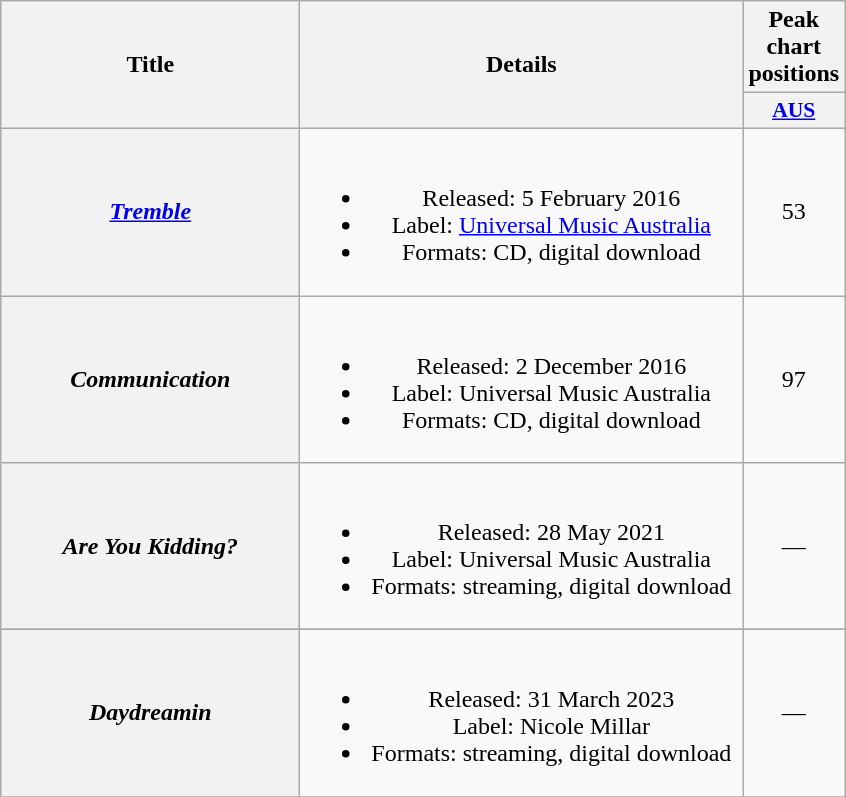<table class="wikitable plainrowheaders" style="text-align:center">
<tr>
<th style="width:12em;" rowspan="2">Title</th>
<th style="width:18em;" rowspan="2">Details</th>
<th scope="col" colspan="1">Peak chart positions</th>
</tr>
<tr>
<th scope="col" style="width:3em;font-size:90%;"><a href='#'>AUS</a><br></th>
</tr>
<tr>
<th scope="row"><em><a href='#'>Tremble</a></em></th>
<td><br><ul><li>Released: 5 February 2016</li><li>Label: <a href='#'>Universal Music Australia</a></li><li>Formats: CD, digital download</li></ul></td>
<td>53</td>
</tr>
<tr>
<th scope="row"><em>Communication</em></th>
<td><br><ul><li>Released: 2 December 2016</li><li>Label: Universal Music Australia</li><li>Formats: CD, digital download</li></ul></td>
<td>97</td>
</tr>
<tr>
<th scope="row"><em>Are You Kidding?</em></th>
<td><br><ul><li>Released: 28 May 2021</li><li>Label: Universal Music Australia</li><li>Formats: streaming, digital download</li></ul></td>
<td>—</td>
</tr>
<tr>
</tr>
<tr>
<th scope="row"><em>Daydreamin<strong></th>
<td><br><ul><li>Released: 31 March 2023</li><li>Label: Nicole Millar</li><li>Formats: streaming, digital download</li></ul></td>
<td>—</td>
</tr>
<tr>
</tr>
</table>
